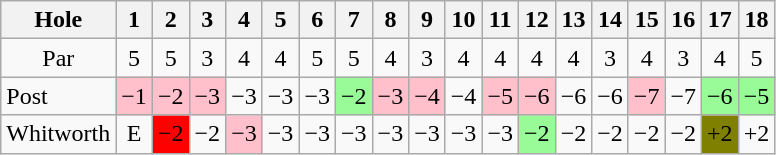<table class="wikitable" style="text-align:center">
<tr>
<th>Hole</th>
<th>1</th>
<th>2</th>
<th>3</th>
<th>4</th>
<th>5</th>
<th>6</th>
<th>7</th>
<th>8</th>
<th>9</th>
<th>10</th>
<th>11</th>
<th>12</th>
<th>13</th>
<th>14</th>
<th>15</th>
<th>16</th>
<th>17</th>
<th>18</th>
</tr>
<tr>
<td>Par</td>
<td>5</td>
<td>5</td>
<td>3</td>
<td>4</td>
<td>4</td>
<td>5</td>
<td>5</td>
<td>4</td>
<td>3</td>
<td>4</td>
<td>4</td>
<td>4</td>
<td>4</td>
<td>3</td>
<td>4</td>
<td>3</td>
<td>4</td>
<td>5</td>
</tr>
<tr>
<td align=left> Post</td>
<td style="background: Pink;">−1</td>
<td style="background: Pink;">−2</td>
<td style="background: Pink;">−3</td>
<td>−3</td>
<td>−3</td>
<td>−3</td>
<td style="background: PaleGreen;">−2</td>
<td style="background: Pink;">−3</td>
<td style="background: Pink;">−4</td>
<td>−4</td>
<td style="background: Pink;">−5</td>
<td style="background: Pink;">−6</td>
<td>−6</td>
<td>−6</td>
<td style="background: Pink;">−7</td>
<td>−7</td>
<td style="background: PaleGreen;">−6</td>
<td style="background: PaleGreen;">−5</td>
</tr>
<tr>
<td align=left> Whitworth</td>
<td>E</td>
<td style="background: Red;">−2</td>
<td>−2</td>
<td style="background: Pink;">−3</td>
<td>−3</td>
<td>−3</td>
<td>−3</td>
<td>−3</td>
<td>−3</td>
<td>−3</td>
<td>−3</td>
<td style="background: PaleGreen;">−2</td>
<td>−2</td>
<td>−2</td>
<td>−2</td>
<td>−2</td>
<td style="background: Olive;">+2</td>
<td>+2</td>
</tr>
</table>
